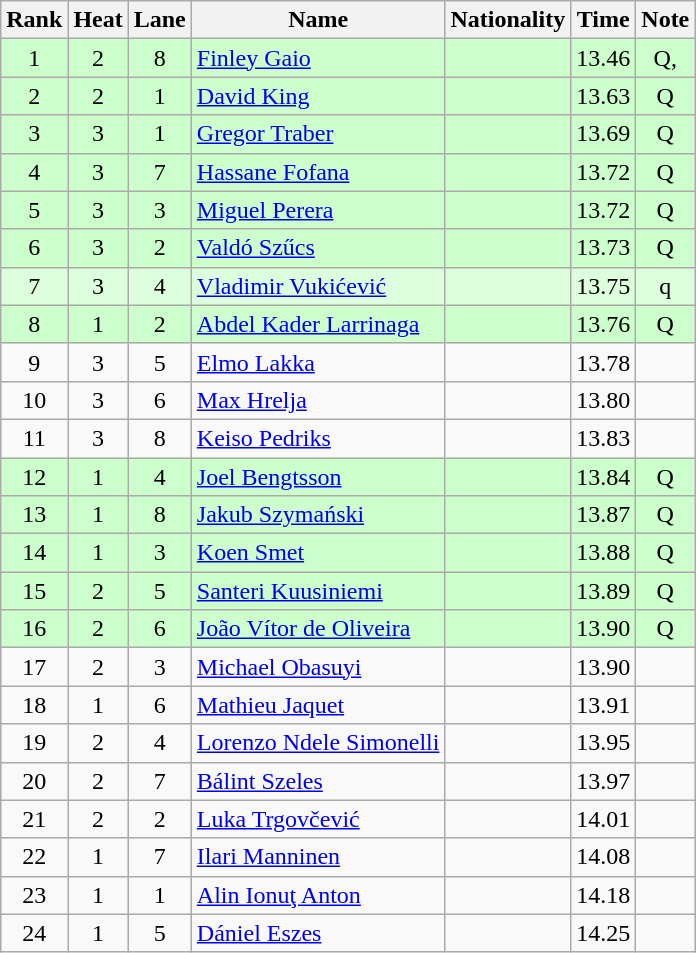<table class="wikitable sortable" style="text-align:center">
<tr>
<th>Rank</th>
<th>Heat</th>
<th>Lane</th>
<th>Name</th>
<th>Nationality</th>
<th>Time</th>
<th>Note</th>
</tr>
<tr bgcolor=ccffcc>
<td>1</td>
<td>2</td>
<td>8</td>
<td align=left><a href='#'>Finley Gaio</a></td>
<td align=left></td>
<td>13.46</td>
<td>Q, </td>
</tr>
<tr bgcolor=ccffcc>
<td>2</td>
<td>2</td>
<td>1</td>
<td align=left><a href='#'>David King</a></td>
<td align=left></td>
<td>13.63</td>
<td>Q</td>
</tr>
<tr bgcolor=ccffcc>
<td>3</td>
<td>3</td>
<td>1</td>
<td align=left><a href='#'>Gregor Traber</a></td>
<td align=left></td>
<td>13.69</td>
<td>Q</td>
</tr>
<tr bgcolor=ccffcc>
<td>4</td>
<td>3</td>
<td>7</td>
<td align=left><a href='#'>Hassane Fofana</a></td>
<td align=left></td>
<td>13.72</td>
<td>Q</td>
</tr>
<tr bgcolor=ccffcc>
<td>5</td>
<td>3</td>
<td>3</td>
<td align=left><a href='#'>Miguel Perera</a></td>
<td align=left></td>
<td>13.72</td>
<td>Q</td>
</tr>
<tr bgcolor=ccffcc>
<td>6</td>
<td>3</td>
<td>2</td>
<td align=left><a href='#'>Valdó Szűcs</a></td>
<td align=left></td>
<td>13.73</td>
<td>Q</td>
</tr>
<tr bgcolor=ddffdd>
<td>7</td>
<td>3</td>
<td>4</td>
<td align=left><a href='#'>Vladimir Vukićević</a></td>
<td align=left></td>
<td>13.75</td>
<td>q</td>
</tr>
<tr bgcolor=ccffcc>
<td>8</td>
<td>1</td>
<td>2</td>
<td align=left><a href='#'>Abdel Kader Larrinaga</a></td>
<td align=left></td>
<td>13.76</td>
<td>Q</td>
</tr>
<tr>
<td>9</td>
<td>3</td>
<td>5</td>
<td align=left><a href='#'>Elmo Lakka</a></td>
<td align=left></td>
<td>13.78</td>
<td></td>
</tr>
<tr>
<td>10</td>
<td>3</td>
<td>6</td>
<td align=left><a href='#'>Max Hrelja</a></td>
<td align=left></td>
<td>13.80</td>
<td></td>
</tr>
<tr>
<td>11</td>
<td>3</td>
<td>8</td>
<td align=left><a href='#'>Keiso Pedriks</a></td>
<td align=left></td>
<td>13.83</td>
<td></td>
</tr>
<tr bgcolor=ccffcc>
<td>12</td>
<td>1</td>
<td>4</td>
<td align=left><a href='#'>Joel Bengtsson</a></td>
<td align=left></td>
<td>13.84</td>
<td>Q</td>
</tr>
<tr bgcolor=ccffcc>
<td>13</td>
<td>1</td>
<td>8</td>
<td align=left><a href='#'>Jakub Szymański</a></td>
<td align=left></td>
<td>13.87</td>
<td>Q</td>
</tr>
<tr bgcolor=ccffcc>
<td>14</td>
<td>1</td>
<td>3</td>
<td align=left><a href='#'>Koen Smet</a></td>
<td align=left></td>
<td>13.88</td>
<td>Q</td>
</tr>
<tr bgcolor=ccffcc>
<td>15</td>
<td>2</td>
<td>5</td>
<td align=left><a href='#'>Santeri Kuusiniemi</a></td>
<td align=left></td>
<td>13.89</td>
<td>Q</td>
</tr>
<tr bgcolor=ccffcc>
<td>16</td>
<td>2</td>
<td>6</td>
<td align=left><a href='#'>João Vítor de Oliveira</a></td>
<td align=left></td>
<td>13.90</td>
<td>Q</td>
</tr>
<tr>
<td>17</td>
<td>2</td>
<td>3</td>
<td align=left><a href='#'>Michael Obasuyi</a></td>
<td align=left></td>
<td>13.90</td>
<td></td>
</tr>
<tr>
<td>18</td>
<td>1</td>
<td>6</td>
<td align=left><a href='#'>Mathieu Jaquet</a></td>
<td align=left></td>
<td>13.91</td>
<td></td>
</tr>
<tr>
<td>19</td>
<td>2</td>
<td>4</td>
<td align=left><a href='#'>Lorenzo Ndele Simonelli</a></td>
<td align=left></td>
<td>13.95</td>
<td></td>
</tr>
<tr>
<td>20</td>
<td>2</td>
<td>7</td>
<td align=left><a href='#'>Bálint Szeles</a></td>
<td align=left></td>
<td>13.97</td>
<td></td>
</tr>
<tr>
<td>21</td>
<td>2</td>
<td>2</td>
<td align=left><a href='#'>Luka Trgovčević</a></td>
<td align=left></td>
<td>14.01</td>
<td></td>
</tr>
<tr>
<td>22</td>
<td>1</td>
<td>7</td>
<td align=left><a href='#'>Ilari Manninen</a></td>
<td align=left></td>
<td>14.08</td>
<td></td>
</tr>
<tr>
<td>23</td>
<td>1</td>
<td>1</td>
<td align=left><a href='#'>Alin Ionuţ Anton</a></td>
<td align=left></td>
<td>14.18</td>
<td></td>
</tr>
<tr>
<td>24</td>
<td>1</td>
<td>5</td>
<td align=left><a href='#'>Dániel Eszes</a></td>
<td align=left></td>
<td>14.25</td>
<td></td>
</tr>
</table>
